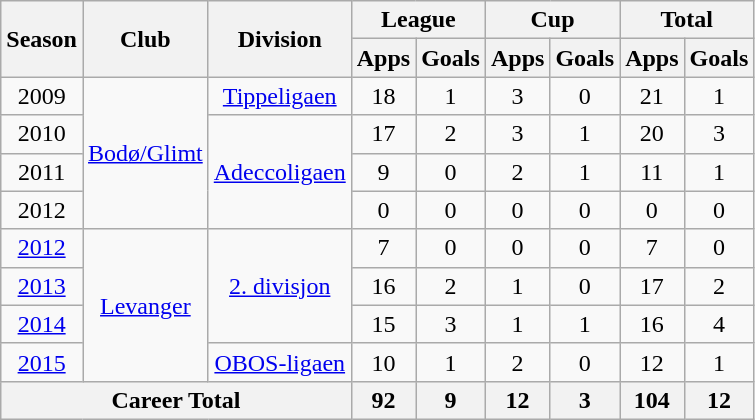<table class="wikitable" style="text-align: center;">
<tr>
<th rowspan="2">Season</th>
<th rowspan="2">Club</th>
<th rowspan="2">Division</th>
<th colspan="2">League</th>
<th colspan="2">Cup</th>
<th colspan="2">Total</th>
</tr>
<tr>
<th>Apps</th>
<th>Goals</th>
<th>Apps</th>
<th>Goals</th>
<th>Apps</th>
<th>Goals</th>
</tr>
<tr>
<td>2009</td>
<td rowspan="4" valign="center"><a href='#'>Bodø/Glimt</a></td>
<td><a href='#'>Tippeligaen</a></td>
<td>18</td>
<td>1</td>
<td>3</td>
<td>0</td>
<td>21</td>
<td>1</td>
</tr>
<tr>
<td>2010</td>
<td rowspan="3" valign="center"><a href='#'>Adeccoligaen</a></td>
<td>17</td>
<td>2</td>
<td>3</td>
<td>1</td>
<td>20</td>
<td>3</td>
</tr>
<tr>
<td>2011</td>
<td>9</td>
<td>0</td>
<td>2</td>
<td>1</td>
<td>11</td>
<td>1</td>
</tr>
<tr>
<td>2012</td>
<td>0</td>
<td>0</td>
<td>0</td>
<td>0</td>
<td>0</td>
<td>0</td>
</tr>
<tr>
<td><a href='#'>2012</a></td>
<td rowspan="4" valign="center"><a href='#'>Levanger</a></td>
<td rowspan="3" valign="center"><a href='#'>2. divisjon</a></td>
<td>7</td>
<td>0</td>
<td>0</td>
<td>0</td>
<td>7</td>
<td>0</td>
</tr>
<tr>
<td><a href='#'>2013</a></td>
<td>16</td>
<td>2</td>
<td>1</td>
<td>0</td>
<td>17</td>
<td>2</td>
</tr>
<tr>
<td><a href='#'>2014</a></td>
<td>15</td>
<td>3</td>
<td>1</td>
<td>1</td>
<td>16</td>
<td>4</td>
</tr>
<tr>
<td><a href='#'>2015</a></td>
<td rowspan="1" valign="center"><a href='#'>OBOS-ligaen</a></td>
<td>10</td>
<td>1</td>
<td>2</td>
<td>0</td>
<td>12</td>
<td>1</td>
</tr>
<tr>
<th colspan="3">Career Total</th>
<th>92</th>
<th>9</th>
<th>12</th>
<th>3</th>
<th>104</th>
<th>12</th>
</tr>
</table>
